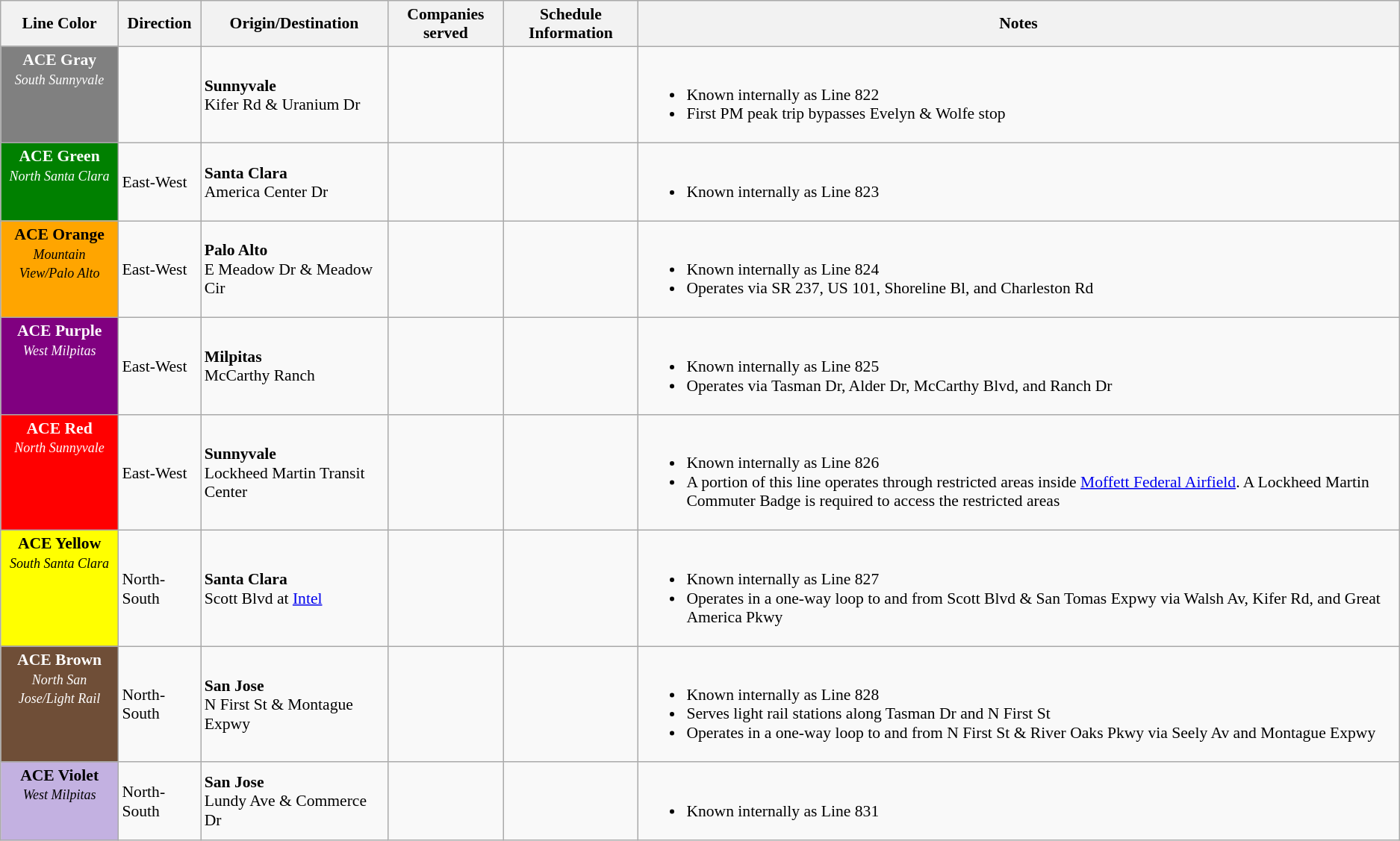<table class="wikitable" style="font-size: 90%;" |>
<tr>
<th>Line Color</th>
<th>Direction</th>
<th>Origin/Destination</th>
<th>Companies served</th>
<th>Schedule Information</th>
<th>Notes</th>
</tr>
<tr>
<td align="center" style="vertical-align:top; background:gray; color:white"><div><strong>ACE Gray</strong></div> <small><em>South Sunnyvale</em></small></td>
<td></td>
<td><strong>Sunnyvale</strong><br>Kifer Rd & Uranium Dr</td>
<td></td>
<td></td>
<td><br><ul><li>Known internally as Line 822</li><li>First PM peak trip bypasses Evelyn & Wolfe stop</li></ul></td>
</tr>
<tr>
<td align="center" style="vertical-align:top; background:green; color:white"><div><strong>ACE Green</strong></div> <small><em>North Santa Clara</em></small></td>
<td>East-West</td>
<td><strong>Santa Clara</strong><br>America Center Dr</td>
<td></td>
<td></td>
<td><br><ul><li>Known internally as Line 823</li></ul></td>
</tr>
<tr>
<td align="center" style="vertical-align:top; background:orange"><div><strong>ACE Orange</strong></div> <small><em>Mountain View/Palo Alto</em></small></td>
<td>East-West</td>
<td><strong>Palo Alto</strong><br>E Meadow Dr & Meadow Cir</td>
<td></td>
<td></td>
<td><br><ul><li>Known internally as Line 824</li><li>Operates via SR 237, US 101, Shoreline Bl, and Charleston Rd</li></ul></td>
</tr>
<tr>
<td align="center" style="vertical-align:top; background:purple; color:white"><div><strong>ACE Purple</strong></div> <small><em>West Milpitas</em></small></td>
<td>East-West</td>
<td><strong>Milpitas</strong><br>McCarthy Ranch</td>
<td></td>
<td></td>
<td><br><ul><li>Known internally as Line 825</li><li>Operates via Tasman Dr, Alder Dr, McCarthy Blvd, and Ranch Dr</li></ul></td>
</tr>
<tr>
<td align="center" style="vertical-align:top; background:red; color:white"><div><strong>ACE Red</strong></div> <small><em>North Sunnyvale</em></small></td>
<td>East-West</td>
<td><strong>Sunnyvale</strong><br>Lockheed Martin Transit Center</td>
<td></td>
<td></td>
<td><br><ul><li>Known internally as Line 826</li><li>A portion of this line operates through restricted areas inside <a href='#'>Moffett Federal Airfield</a>. A Lockheed Martin Commuter Badge is required to access the restricted areas</li></ul></td>
</tr>
<tr>
<td align="center" style="vertical-align:top; background:yellow"><div><strong>ACE Yellow</strong></div> <small><em>South Santa Clara</em></small></td>
<td>North-South</td>
<td><strong>Santa Clara</strong><br>Scott Blvd at <a href='#'>Intel</a></td>
<td></td>
<td></td>
<td><br><ul><li>Known internally as Line 827</li><li>Operates in a one-way loop to and from Scott Blvd & San Tomas Expwy via Walsh Av, Kifer Rd, and Great America Pkwy</li></ul></td>
</tr>
<tr>
<td align="center" style="vertical-align:top; background:#6F4E37; color:white"><div><strong>ACE Brown</strong></div> <small><em>North San Jose/Light Rail</em></small></td>
<td>North-South</td>
<td><strong>San Jose</strong><br>N First St & Montague Expwy</td>
<td></td>
<td></td>
<td><br><ul><li>Known internally as Line 828</li><li>Serves light rail stations along Tasman Dr and N First St</li><li>Operates in a one-way loop to and from N First St & River Oaks Pkwy via Seely Av and Montague Expwy</li></ul></td>
</tr>
<tr>
<td align="center" style="vertical-align:top; background:#C3B1E1"><div><strong>ACE Violet</strong></div> <small><em>West Milpitas</em></small></td>
<td>North-South</td>
<td><strong>San Jose</strong><br>Lundy Ave & Commerce Dr</td>
<td></td>
<td></td>
<td><br><ul><li>Known internally as Line 831</li></ul></td>
</tr>
</table>
